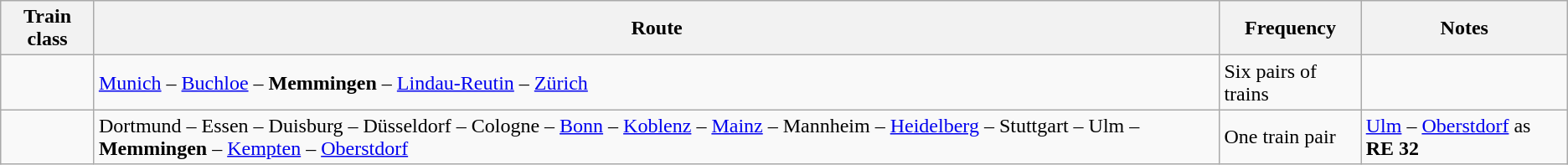<table class="wikitable">
<tr>
<th>Train class</th>
<th>Route</th>
<th>Frequency</th>
<th>Notes</th>
</tr>
<tr>
<td align="center"></td>
<td><a href='#'>Munich</a> – <a href='#'>Buchloe</a> – <strong>Memmingen</strong> – <a href='#'>Lindau-Reutin</a> – <a href='#'>Zürich</a></td>
<td>Six pairs of trains</td>
<td></td>
</tr>
<tr>
<td align="center"></td>
<td>Dortmund – Essen – Duisburg – Düsseldorf – Cologne – <a href='#'>Bonn</a> – <a href='#'>Koblenz</a> – <a href='#'>Mainz</a> – Mannheim – <a href='#'>Heidelberg</a> – Stuttgart – Ulm – <strong>Memmingen</strong> – <a href='#'>Kempten</a> – <a href='#'>Oberstdorf</a></td>
<td>One train pair</td>
<td><a href='#'>Ulm</a> – <a href='#'>Oberstdorf</a> as <strong>RE 32</strong></td>
</tr>
</table>
